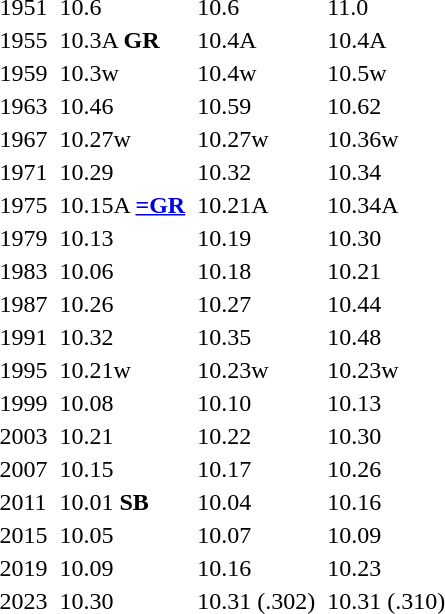<table>
<tr>
<td>1951<br></td>
<td></td>
<td>10.6</td>
<td></td>
<td>10.6</td>
<td></td>
<td>11.0</td>
</tr>
<tr>
<td>1955<br></td>
<td></td>
<td>10.3A <strong>GR</strong></td>
<td></td>
<td>10.4A</td>
<td></td>
<td>10.4A</td>
</tr>
<tr>
<td>1959<br></td>
<td></td>
<td>10.3w</td>
<td></td>
<td>10.4w</td>
<td></td>
<td>10.5w</td>
</tr>
<tr>
<td>1963<br></td>
<td></td>
<td>10.46</td>
<td></td>
<td>10.59</td>
<td></td>
<td>10.62</td>
</tr>
<tr>
<td>1967<br></td>
<td></td>
<td>10.27w</td>
<td></td>
<td>10.27w</td>
<td></td>
<td>10.36w</td>
</tr>
<tr>
<td>1971<br></td>
<td></td>
<td>10.29</td>
<td></td>
<td>10.32</td>
<td></td>
<td>10.34</td>
</tr>
<tr>
<td>1975<br></td>
<td></td>
<td>10.15A <strong><a href='#'>=GR</a></strong></td>
<td></td>
<td>10.21A</td>
<td></td>
<td>10.34A</td>
</tr>
<tr>
<td>1979<br></td>
<td></td>
<td>10.13</td>
<td></td>
<td>10.19</td>
<td></td>
<td>10.30</td>
</tr>
<tr>
<td>1983<br></td>
<td></td>
<td>10.06</td>
<td></td>
<td>10.18</td>
<td></td>
<td>10.21</td>
</tr>
<tr>
<td>1987<br></td>
<td></td>
<td>10.26</td>
<td></td>
<td>10.27</td>
<td></td>
<td>10.44</td>
</tr>
<tr>
<td>1991<br></td>
<td></td>
<td>10.32</td>
<td></td>
<td>10.35</td>
<td></td>
<td>10.48</td>
</tr>
<tr>
<td>1995<br></td>
<td></td>
<td>10.21w</td>
<td></td>
<td>10.23w</td>
<td></td>
<td>10.23w</td>
</tr>
<tr>
<td>1999<br></td>
<td></td>
<td>10.08</td>
<td></td>
<td>10.10</td>
<td></td>
<td>10.13</td>
</tr>
<tr>
<td>2003<br></td>
<td></td>
<td>10.21</td>
<td></td>
<td>10.22</td>
<td></td>
<td>10.30</td>
</tr>
<tr>
<td>2007<br></td>
<td></td>
<td>10.15</td>
<td></td>
<td>10.17</td>
<td></td>
<td>10.26</td>
</tr>
<tr>
<td>2011<br></td>
<td></td>
<td>10.01 <strong>SB</strong></td>
<td></td>
<td>10.04</td>
<td></td>
<td>10.16</td>
</tr>
<tr>
<td>2015<br></td>
<td></td>
<td>10.05</td>
<td></td>
<td>10.07</td>
<td></td>
<td>10.09</td>
</tr>
<tr>
<td>2019<br></td>
<td></td>
<td>10.09</td>
<td></td>
<td>10.16</td>
<td></td>
<td>10.23</td>
</tr>
<tr>
<td>2023<br></td>
<td></td>
<td>10.30</td>
<td></td>
<td>10.31 (.302)</td>
<td></td>
<td>10.31 (.310)</td>
</tr>
</table>
